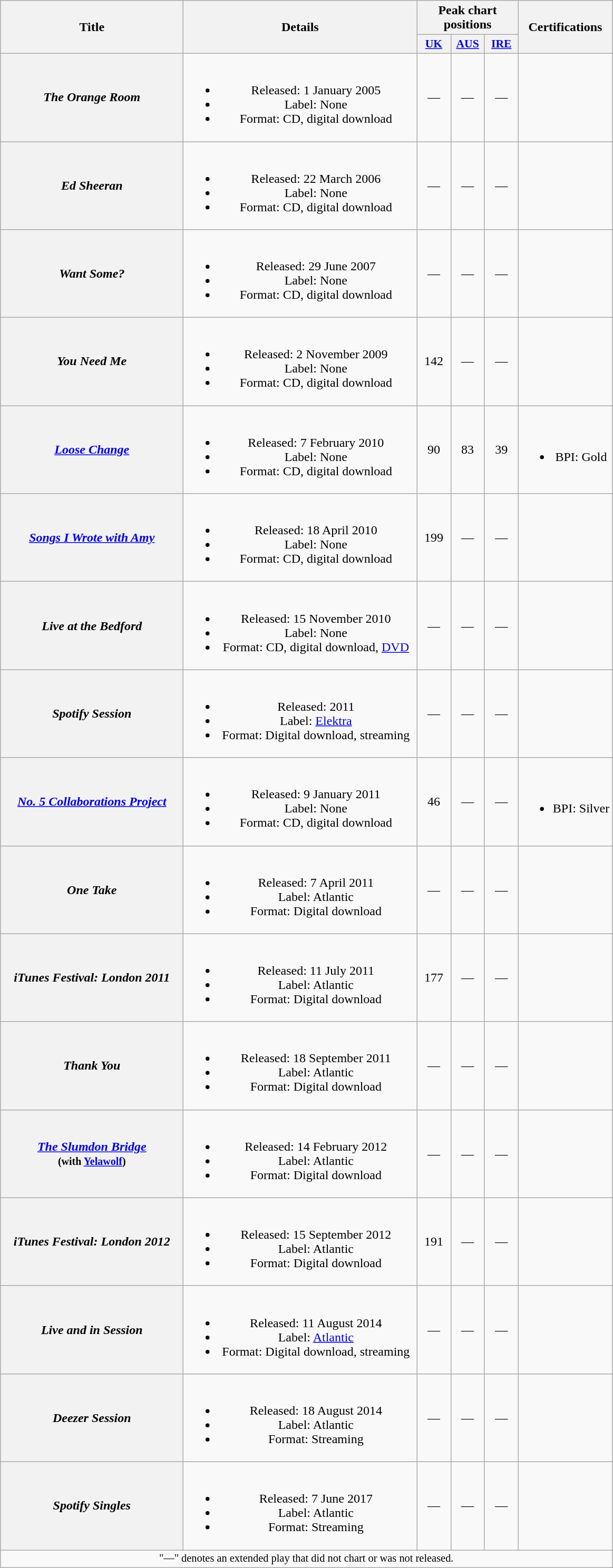<table class="wikitable plainrowheaders" style="text-align:center;">
<tr>
<th scope="col" rowspan="2" style="width:14em;">Title</th>
<th scope="col" rowspan="2" style="width:18em;">Details</th>
<th scope="col" colspan="3">Peak chart<br>positions</th>
<th scope="col" rowspan="2">Certifications</th>
</tr>
<tr>
<th scope="col" style="width:2.5em;font-size:90%;"><a href='#'>UK</a><br></th>
<th scope="col" style="width:2.5em;font-size:90%;"><a href='#'>AUS</a><br></th>
<th scope="col" style="width:2.5em;font-size:90%;"><a href='#'>IRE</a><br></th>
</tr>
<tr>
<th scope="row"><em>The Orange Room</em></th>
<td><br><ul><li>Released: 1 January 2005</li><li>Label: None </li><li>Format: CD, digital download</li></ul></td>
<td>—</td>
<td>—</td>
<td>—</td>
<td></td>
</tr>
<tr>
<th scope="row"><em>Ed Sheeran</em></th>
<td><br><ul><li>Released: 22 March 2006</li><li>Label: None </li><li>Format: CD, digital download</li></ul></td>
<td>—</td>
<td>—</td>
<td>—</td>
<td></td>
</tr>
<tr>
<th scope="row"><em>Want Some?</em></th>
<td><br><ul><li>Released: 29 June 2007</li><li>Label: None </li><li>Format: CD, digital download</li></ul></td>
<td>—</td>
<td>—</td>
<td>—</td>
<td></td>
</tr>
<tr>
<th scope="row"><em>You Need Me</em></th>
<td><br><ul><li>Released: 2 November 2009</li><li>Label: None </li><li>Format: CD, digital download</li></ul></td>
<td>142</td>
<td>—</td>
<td>—</td>
<td></td>
</tr>
<tr>
<th scope="row"><em><a href='#'>Loose Change</a></em></th>
<td><br><ul><li>Released: 7 February 2010</li><li>Label: None </li><li>Format: CD, digital download</li></ul></td>
<td>90</td>
<td>83</td>
<td>39</td>
<td><br><ul><li>BPI: Gold</li></ul></td>
</tr>
<tr>
<th scope="row"><em><a href='#'>Songs I Wrote with Amy</a></em></th>
<td><br><ul><li>Released: 18 April 2010</li><li>Label: None </li><li>Format: CD, digital download</li></ul></td>
<td>199</td>
<td>—</td>
<td>—</td>
<td></td>
</tr>
<tr>
<th scope="row"><em>Live at the Bedford</em></th>
<td><br><ul><li>Released: 15 November 2010</li><li>Label: None </li><li>Format: CD, digital download, <a href='#'>DVD</a></li></ul></td>
<td>—</td>
<td>—</td>
<td>—</td>
<td></td>
</tr>
<tr>
<th scope="row"><em>Spotify Session</em></th>
<td><br><ul><li>Released: 2011</li><li>Label: <a href='#'>Elektra</a></li><li>Format: Digital download, streaming</li></ul></td>
<td>—</td>
<td>—</td>
<td>—</td>
<td></td>
</tr>
<tr>
<th scope="row"><em><a href='#'>No. 5 Collaborations Project</a></em></th>
<td><br><ul><li>Released: 9 January 2011</li><li>Label: None </li><li>Format: CD, digital download</li></ul></td>
<td>46</td>
<td>—</td>
<td>—</td>
<td><br><ul><li>BPI: Silver</li></ul></td>
</tr>
<tr>
<th scope="row"><em>One Take</em></th>
<td><br><ul><li>Released: 7 April 2011</li><li>Label: Atlantic</li><li>Format: Digital download</li></ul></td>
<td>—</td>
<td>—</td>
<td>—</td>
<td></td>
</tr>
<tr>
<th scope="row"><em>iTunes Festival: London 2011</em></th>
<td><br><ul><li>Released: 11 July 2011</li><li>Label: Atlantic</li><li>Format: Digital download</li></ul></td>
<td>177</td>
<td>—</td>
<td>—</td>
<td></td>
</tr>
<tr>
<th scope="row"><em>Thank You</em></th>
<td><br><ul><li>Released: 18 September 2011</li><li>Label: Atlantic</li><li>Format: Digital download</li></ul></td>
<td>—</td>
<td>—</td>
<td>—</td>
<td></td>
</tr>
<tr>
<th scope="row"><em><a href='#'>The Slumdon Bridge</a></em><br><small>(with <a href='#'>Yelawolf</a>)</small></th>
<td><br><ul><li>Released: 14 February 2012</li><li>Label: Atlantic</li><li>Format: Digital download</li></ul></td>
<td>—</td>
<td>—</td>
<td>—</td>
<td></td>
</tr>
<tr>
<th scope="row"><em>iTunes Festival: London 2012</em></th>
<td><br><ul><li>Released: 15 September 2012</li><li>Label: Atlantic</li><li>Format: Digital download</li></ul></td>
<td>191</td>
<td>—</td>
<td>—</td>
<td></td>
</tr>
<tr>
<th scope="row"><em>Live and in Session</em></th>
<td><br><ul><li>Released: 11 August 2014</li><li>Label: <a href='#'>Atlantic</a></li><li>Format: Digital download, streaming</li></ul></td>
<td>—</td>
<td>—</td>
<td>—</td>
<td></td>
</tr>
<tr>
<th scope="row"><em>Deezer Session</em></th>
<td><br><ul><li>Released: 18 August 2014</li><li>Label: Atlantic</li><li>Format: Streaming</li></ul></td>
<td>—</td>
<td>—</td>
<td>—</td>
<td></td>
</tr>
<tr>
<th scope="row"><em>Spotify Singles</em></th>
<td><br><ul><li>Released: 7 June 2017</li><li>Label: Atlantic</li><li>Format: Streaming</li></ul></td>
<td>—</td>
<td>—</td>
<td>—</td>
<td></td>
</tr>
<tr>
<td colspan="19" style="font-size:85%">"—" denotes an extended play that did not chart or was not released.</td>
</tr>
</table>
